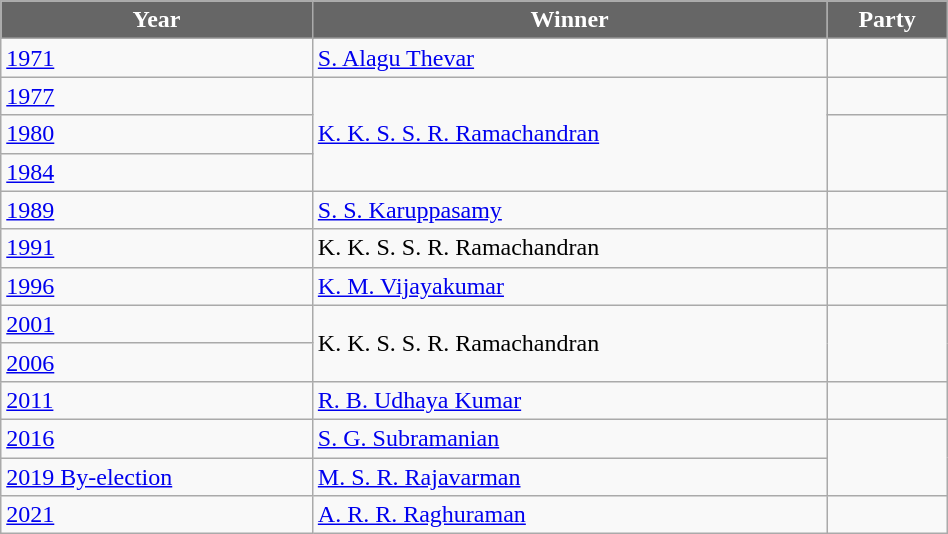<table class="wikitable" width="50%">
<tr>
<th style="background-color:#666666; color:white">Year</th>
<th style="background-color:#666666; color:white">Winner</th>
<th style="background-color:#666666; color:white" colspan="2">Party</th>
</tr>
<tr>
<td><a href='#'>1971</a></td>
<td><a href='#'>S. Alagu Thevar</a></td>
<td></td>
</tr>
<tr>
<td><a href='#'>1977</a></td>
<td rowspan=3><a href='#'>K. K. S. S. R. Ramachandran</a></td>
<td></td>
</tr>
<tr>
<td><a href='#'>1980</a></td>
</tr>
<tr>
<td><a href='#'>1984</a></td>
</tr>
<tr>
<td><a href='#'>1989</a></td>
<td><a href='#'>S. S. Karuppasamy</a></td>
<td></td>
</tr>
<tr>
<td><a href='#'>1991</a></td>
<td>K. K. S. S. R. Ramachandran</td>
<td></td>
</tr>
<tr>
<td><a href='#'>1996</a></td>
<td><a href='#'>K. M. Vijayakumar</a></td>
<td></td>
</tr>
<tr>
<td><a href='#'>2001</a></td>
<td rowspan=2>K. K. S. S. R. Ramachandran</td>
</tr>
<tr>
<td><a href='#'>2006</a></td>
</tr>
<tr>
<td><a href='#'>2011</a></td>
<td><a href='#'>R. B. Udhaya Kumar</a></td>
<td></td>
</tr>
<tr>
<td><a href='#'>2016</a></td>
<td><a href='#'>S. G. Subramanian</a></td>
</tr>
<tr>
<td><a href='#'>2019 By-election</a></td>
<td><a href='#'>M. S. R. Rajavarman</a></td>
</tr>
<tr>
<td><a href='#'>2021</a></td>
<td><a href='#'>A. R. R. Raghuraman</a></td>
<td></td>
</tr>
</table>
